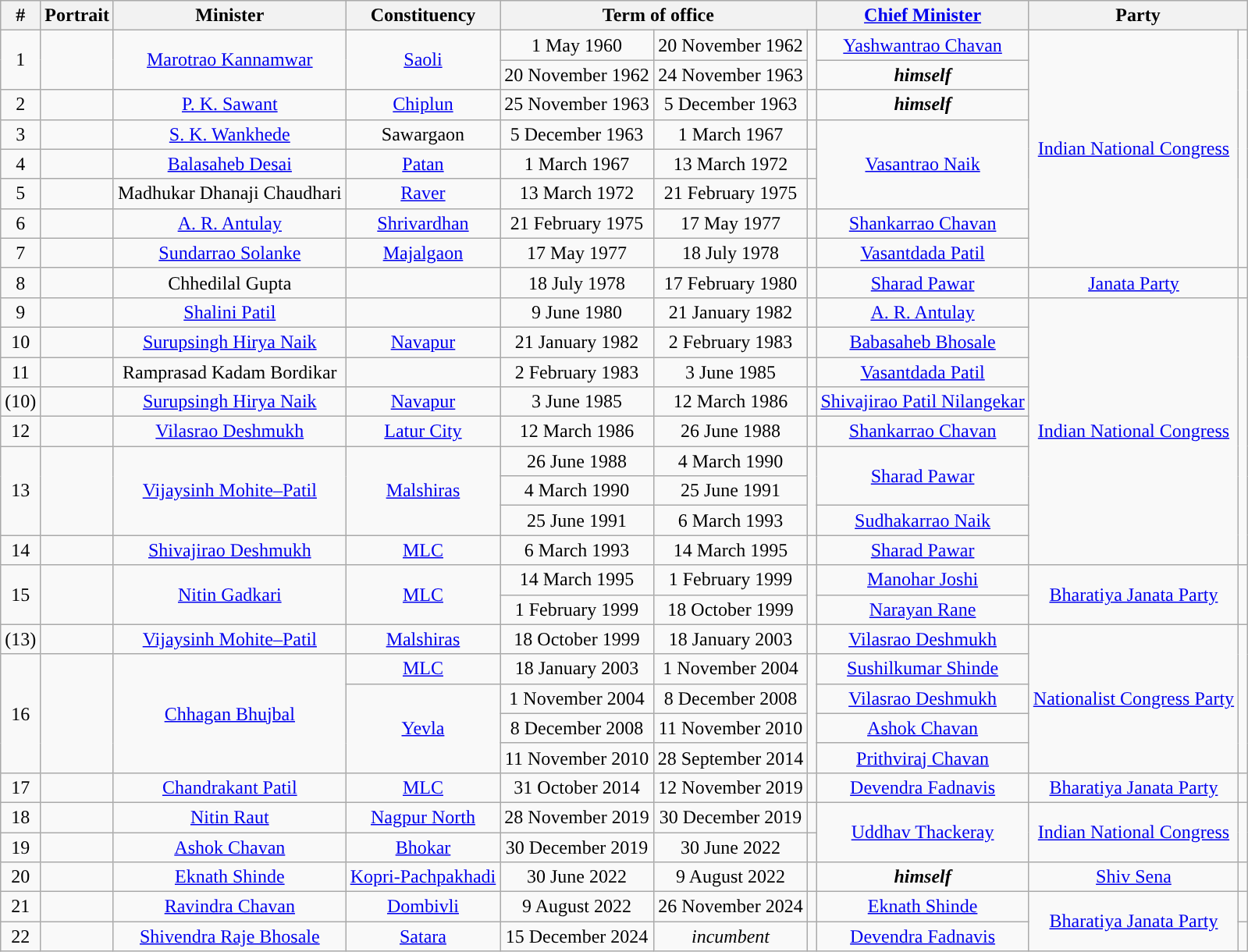<table class="wikitable" style="text-align:center">
<tr>
<th>#</th>
<th>Portrait</th>
<th>Minister</th>
<th>Constituency</th>
<th colspan="3">Term of office</th>
<th><a href='#'>Chief Minister</a></th>
<th colspan="2">Party</th>
</tr>
<tr>
<td rowspan="2">1</td>
<td rowspan="2"></td>
<td rowspan="2"><a href='#'>Marotrao Kannamwar</a></td>
<td rowspan="2"><a href='#'>Saoli</a></td>
<td>1 May 1960</td>
<td>20 November 1962</td>
<td rowspan="2"></td>
<td><a href='#'>Yashwantrao Chavan</a></td>
<td rowspan="8"><a href='#'>Indian National Congress</a></td>
<td rowspan="8" style="background-color: "></td>
</tr>
<tr>
<td>20 November 1962</td>
<td>24 November 1963</td>
<td><strong><em>himself</em></strong></td>
</tr>
<tr>
<td>2</td>
<td></td>
<td><a href='#'>P. K. Sawant</a></td>
<td><a href='#'>Chiplun</a></td>
<td>25 November 1963</td>
<td>5 December 1963</td>
<td></td>
<td><strong><em>himself</em></strong></td>
</tr>
<tr>
<td>3</td>
<td></td>
<td><a href='#'>S. K. Wankhede</a></td>
<td>Sawargaon</td>
<td>5 December 1963</td>
<td>1 March 1967</td>
<td></td>
<td rowspan="3"><a href='#'>Vasantrao Naik</a></td>
</tr>
<tr>
<td>4</td>
<td></td>
<td><a href='#'>Balasaheb Desai</a></td>
<td><a href='#'>Patan</a></td>
<td>1 March 1967</td>
<td>13 March 1972</td>
<td></td>
</tr>
<tr>
<td>5</td>
<td></td>
<td>Madhukar Dhanaji Chaudhari</td>
<td><a href='#'>Raver</a></td>
<td>13 March 1972</td>
<td>21 February 1975</td>
<td></td>
</tr>
<tr>
<td>6</td>
<td></td>
<td><a href='#'>A. R. Antulay</a></td>
<td><a href='#'>Shrivardhan</a></td>
<td>21 February 1975</td>
<td>17 May 1977</td>
<td></td>
<td><a href='#'>Shankarrao Chavan</a></td>
</tr>
<tr>
<td>7</td>
<td></td>
<td><a href='#'>Sundarrao Solanke</a></td>
<td><a href='#'>Majalgaon</a></td>
<td>17 May 1977</td>
<td>18 July 1978</td>
<td></td>
<td><a href='#'>Vasantdada Patil</a></td>
</tr>
<tr>
<td>8</td>
<td></td>
<td>Chhedilal Gupta</td>
<td></td>
<td>18 July 1978</td>
<td>17 February 1980</td>
<td></td>
<td><a href='#'>Sharad Pawar</a></td>
<td><a href='#'>Janata Party</a></td>
<td style="background-color: "></td>
</tr>
<tr>
<td>9</td>
<td></td>
<td><a href='#'>Shalini Patil</a></td>
<td></td>
<td>9 June 1980</td>
<td>21 January 1982</td>
<td></td>
<td><a href='#'>A. R. Antulay</a></td>
<td rowspan="9"><a href='#'>Indian National Congress</a></td>
<td rowspan="9" style="background-color: "></td>
</tr>
<tr>
<td>10</td>
<td></td>
<td><a href='#'>Surupsingh Hirya Naik</a></td>
<td><a href='#'>Navapur</a></td>
<td>21 January 1982</td>
<td>2 February 1983</td>
<td></td>
<td><a href='#'>Babasaheb Bhosale</a></td>
</tr>
<tr>
<td>11</td>
<td></td>
<td>Ramprasad Kadam Bordikar</td>
<td></td>
<td>2 February 1983</td>
<td>3 June 1985</td>
<td></td>
<td><a href='#'>Vasantdada Patil</a></td>
</tr>
<tr>
<td>(10)</td>
<td></td>
<td><a href='#'>Surupsingh Hirya Naik</a></td>
<td><a href='#'>Navapur</a></td>
<td>3 June 1985</td>
<td>12 March 1986</td>
<td></td>
<td><a href='#'>Shivajirao Patil Nilangekar</a></td>
</tr>
<tr>
<td>12</td>
<td></td>
<td><a href='#'>Vilasrao Deshmukh</a></td>
<td><a href='#'>Latur City</a></td>
<td>12 March 1986</td>
<td>26 June 1988</td>
<td></td>
<td><a href='#'>Shankarrao Chavan</a></td>
</tr>
<tr>
<td rowspan="3">13</td>
<td rowspan="3"></td>
<td rowspan="3"><a href='#'>Vijaysinh Mohite–Patil</a></td>
<td rowspan="3"><a href='#'>Malshiras</a></td>
<td>26 June 1988</td>
<td>4 March 1990</td>
<td rowspan="3"></td>
<td rowspan="2"><a href='#'>Sharad Pawar</a></td>
</tr>
<tr>
<td>4 March 1990</td>
<td>25 June 1991</td>
</tr>
<tr>
<td>25 June 1991</td>
<td>6 March 1993</td>
<td><a href='#'>Sudhakarrao Naik</a></td>
</tr>
<tr>
<td>14</td>
<td></td>
<td><a href='#'>Shivajirao Deshmukh</a></td>
<td><a href='#'>MLC</a></td>
<td>6 March 1993</td>
<td>14 March 1995</td>
<td></td>
<td><a href='#'>Sharad Pawar</a></td>
</tr>
<tr>
<td rowspan="2">15</td>
<td rowspan="2"></td>
<td rowspan="2"><a href='#'>Nitin Gadkari</a></td>
<td rowspan="2"><a href='#'>MLC</a></td>
<td>14 March 1995</td>
<td>1 February 1999</td>
<td rowspan="2"></td>
<td><a href='#'>Manohar Joshi</a></td>
<td rowspan="2"><a href='#'>Bharatiya Janata Party</a></td>
<td rowspan="2" style="background-color: "></td>
</tr>
<tr>
<td>1 February 1999</td>
<td>18 October 1999</td>
<td><a href='#'>Narayan Rane</a></td>
</tr>
<tr>
<td>(13)</td>
<td></td>
<td><a href='#'>Vijaysinh Mohite–Patil</a></td>
<td><a href='#'>Malshiras</a></td>
<td>18 October 1999</td>
<td>18 January 2003</td>
<td></td>
<td><a href='#'>Vilasrao Deshmukh</a></td>
<td rowspan="5"><a href='#'>Nationalist Congress Party</a></td>
<td rowspan="5" style="background-color: "></td>
</tr>
<tr>
<td rowspan="4">16</td>
<td rowspan="4"></td>
<td rowspan="4"><a href='#'>Chhagan Bhujbal</a></td>
<td><a href='#'>MLC</a></td>
<td>18 January 2003</td>
<td>1 November 2004</td>
<td rowspan="4"></td>
<td><a href='#'>Sushilkumar Shinde</a></td>
</tr>
<tr>
<td rowspan="3"><a href='#'>Yevla</a></td>
<td>1 November 2004</td>
<td>8 December 2008</td>
<td><a href='#'>Vilasrao Deshmukh</a></td>
</tr>
<tr>
<td>8 December 2008</td>
<td>11 November 2010</td>
<td><a href='#'>Ashok Chavan</a></td>
</tr>
<tr>
<td>11 November 2010</td>
<td>28 September 2014</td>
<td><a href='#'>Prithviraj Chavan</a></td>
</tr>
<tr>
<td>17</td>
<td></td>
<td><a href='#'>Chandrakant Patil</a></td>
<td><a href='#'>MLC</a></td>
<td>31 October 2014</td>
<td>12 November 2019</td>
<td></td>
<td><a href='#'>Devendra Fadnavis</a></td>
<td><a href='#'>Bharatiya Janata Party</a></td>
<td style="background-color: "></td>
</tr>
<tr>
<td>18</td>
<td></td>
<td><a href='#'>Nitin Raut</a></td>
<td><a href='#'>Nagpur North</a></td>
<td>28 November 2019</td>
<td>30 December 2019</td>
<td></td>
<td rowspan="2"><a href='#'>Uddhav Thackeray</a></td>
<td rowspan="2"><a href='#'>Indian National Congress</a></td>
<td rowspan="2" style="background-color: "></td>
</tr>
<tr>
<td>19</td>
<td></td>
<td><a href='#'>Ashok Chavan</a></td>
<td><a href='#'>Bhokar</a></td>
<td>30 December 2019</td>
<td>30 June 2022</td>
<td></td>
</tr>
<tr>
<td>20</td>
<td></td>
<td><a href='#'>Eknath Shinde</a></td>
<td><a href='#'>Kopri-Pachpakhadi</a></td>
<td>30 June 2022</td>
<td>9 August 2022</td>
<td></td>
<td><strong><em>himself</em></strong></td>
<td><a href='#'>Shiv Sena</a></td>
<td style="background-color: "></td>
</tr>
<tr>
<td>21</td>
<td></td>
<td><a href='#'>Ravindra Chavan</a></td>
<td><a href='#'>Dombivli</a></td>
<td>9 August 2022</td>
<td>26 November 2024</td>
<td></td>
<td><a href='#'>Eknath Shinde</a></td>
<td rowspan="2"><a href='#'>Bharatiya Janata Party</a></td>
<td style="background-color: "></td>
</tr>
<tr>
<td>22</td>
<td></td>
<td><a href='#'>Shivendra Raje Bhosale</a></td>
<td><a href='#'>Satara</a></td>
<td>15 December 2024</td>
<td><em>incumbent</em></td>
<td></td>
<td><a href='#'>Devendra Fadnavis</a></td>
<td></td>
</tr>
</table>
